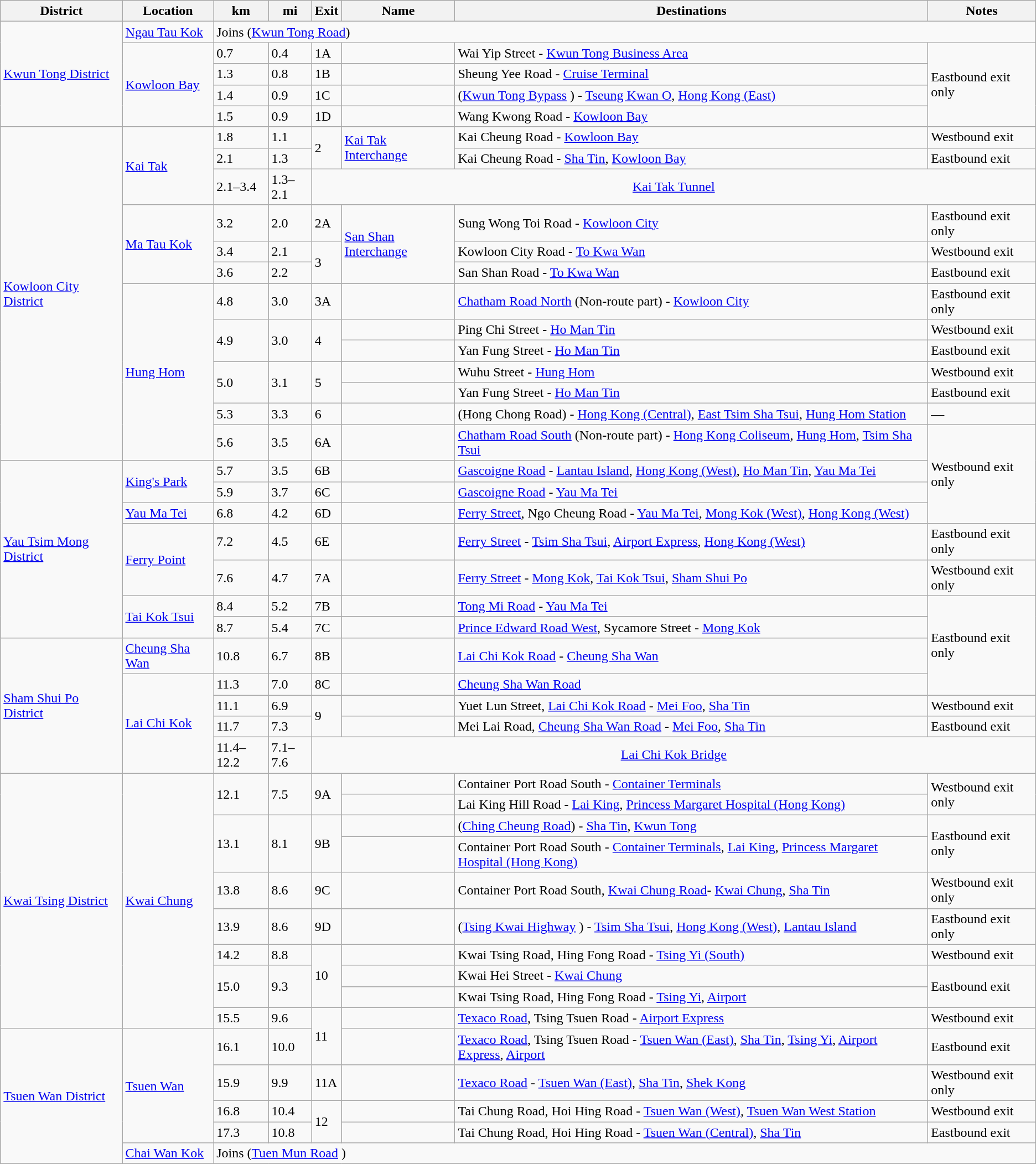<table class="wikitable">
<tr>
<th>District</th>
<th>Location</th>
<th>km</th>
<th>mi</th>
<th>Exit</th>
<th>Name</th>
<th>Destinations</th>
<th>Notes</th>
</tr>
<tr>
<td rowspan="5"><a href='#'>Kwun Tong District</a></td>
<td><a href='#'>Ngau Tau Kok</a></td>
<td colspan="8">Joins  (<a href='#'>Kwun Tong Road</a>)</td>
</tr>
<tr>
<td rowspan="4"><a href='#'>Kowloon Bay</a></td>
<td>0.7</td>
<td>0.4</td>
<td>1A</td>
<td></td>
<td>Wai Yip Street - <a href='#'>Kwun Tong Business Area</a></td>
<td rowspan="4">Eastbound exit only</td>
</tr>
<tr>
<td>1.3</td>
<td>0.8</td>
<td>1B</td>
<td></td>
<td>Sheung Yee Road - <a href='#'>Cruise Terminal</a></td>
</tr>
<tr>
<td>1.4</td>
<td>0.9</td>
<td>1C</td>
<td></td>
<td> (<a href='#'>Kwun Tong Bypass</a> ) - <a href='#'>Tseung Kwan O</a>, <a href='#'>Hong Kong (East)</a></td>
</tr>
<tr>
<td>1.5</td>
<td>0.9</td>
<td>1D</td>
<td></td>
<td>Wang Kwong Road - <a href='#'>Kowloon Bay</a></td>
</tr>
<tr>
<td rowspan="13"><a href='#'>Kowloon City District</a></td>
<td rowspan="3"><a href='#'>Kai Tak</a></td>
<td>1.8</td>
<td>1.1</td>
<td rowspan="2">2</td>
<td rowspan="2"><a href='#'>Kai Tak Interchange</a></td>
<td>Kai Cheung Road - <a href='#'>Kowloon Bay</a></td>
<td>Westbound exit</td>
</tr>
<tr>
<td>2.1</td>
<td>1.3</td>
<td>Kai Cheung Road - <a href='#'>Sha Tin</a>, <a href='#'>Kowloon Bay</a></td>
<td>Eastbound exit</td>
</tr>
<tr>
<td>2.1–3.4</td>
<td>1.3–2.1</td>
<td colspan="4" style="text-align: center;"><a href='#'>Kai Tak Tunnel</a> </td>
</tr>
<tr>
<td rowspan="3"><a href='#'>Ma Tau Kok</a></td>
<td>3.2</td>
<td>2.0</td>
<td>2A</td>
<td rowspan="3"><a href='#'>San Shan Interchange</a></td>
<td>Sung Wong Toi Road - <a href='#'>Kowloon City</a></td>
<td>Eastbound exit only</td>
</tr>
<tr>
<td>3.4</td>
<td>2.1</td>
<td rowspan="2">3</td>
<td>Kowloon City Road - <a href='#'>To Kwa Wan</a></td>
<td>Westbound exit</td>
</tr>
<tr>
<td>3.6</td>
<td>2.2</td>
<td>San Shan Road - <a href='#'>To Kwa Wan</a></td>
<td>Eastbound exit</td>
</tr>
<tr>
<td rowspan="7"><a href='#'>Hung Hom</a></td>
<td>4.8</td>
<td>3.0</td>
<td>3A</td>
<td></td>
<td><a href='#'>Chatham Road North</a> (Non-route part) - <a href='#'>Kowloon City</a></td>
<td>Eastbound exit only</td>
</tr>
<tr>
<td rowspan="2">4.9</td>
<td rowspan="2">3.0</td>
<td rowspan="2">4</td>
<td></td>
<td>Ping Chi Street - <a href='#'>Ho Man Tin</a></td>
<td>Westbound exit</td>
</tr>
<tr>
<td></td>
<td>Yan Fung Street - <a href='#'>Ho Man Tin</a></td>
<td>Eastbound exit</td>
</tr>
<tr>
<td rowspan="2">5.0</td>
<td rowspan="2">3.1</td>
<td rowspan="2">5</td>
<td></td>
<td>Wuhu Street - <a href='#'>Hung Hom</a></td>
<td>Westbound exit</td>
</tr>
<tr>
<td></td>
<td>Yan Fung Street - <a href='#'>Ho Man Tin</a></td>
<td>Eastbound exit</td>
</tr>
<tr>
<td>5.3</td>
<td>3.3</td>
<td>6</td>
<td></td>
<td> (Hong Chong Road) - <a href='#'>Hong Kong (Central)</a>, <a href='#'>East Tsim Sha Tsui</a>, <a href='#'>Hung Hom Station</a></td>
<td>—</td>
</tr>
<tr>
<td>5.6</td>
<td>3.5</td>
<td>6A</td>
<td></td>
<td><a href='#'>Chatham Road South</a> (Non-route part) - <a href='#'>Hong Kong Coliseum</a>, <a href='#'>Hung Hom</a>, <a href='#'>Tsim Sha Tsui</a></td>
<td rowspan="4">Westbound exit only</td>
</tr>
<tr>
<td rowspan="7"><a href='#'>Yau Tsim Mong District</a></td>
<td rowspan="2"><a href='#'>King's Park</a></td>
<td>5.7</td>
<td>3.5</td>
<td>6B</td>
<td></td>
<td><a href='#'>Gascoigne Road</a> - <a href='#'>Lantau Island</a>, <a href='#'>Hong Kong (West)</a>, <a href='#'>Ho Man Tin</a>, <a href='#'>Yau Ma Tei</a></td>
</tr>
<tr>
<td>5.9</td>
<td>3.7</td>
<td>6C</td>
<td></td>
<td><a href='#'>Gascoigne Road</a> - <a href='#'>Yau Ma Tei</a></td>
</tr>
<tr>
<td><a href='#'>Yau Ma Tei</a></td>
<td>6.8</td>
<td>4.2</td>
<td>6D</td>
<td></td>
<td><a href='#'>Ferry Street</a>, Ngo Cheung Road - <a href='#'>Yau Ma Tei</a>, <a href='#'>Mong Kok (West)</a>, <a href='#'>Hong Kong (West)</a></td>
</tr>
<tr>
<td rowspan="2"><a href='#'>Ferry Point</a></td>
<td>7.2</td>
<td>4.5</td>
<td>6E</td>
<td></td>
<td><a href='#'>Ferry Street</a> - <a href='#'>Tsim Sha Tsui</a>, <a href='#'>Airport Express</a>, <a href='#'>Hong Kong (West)</a></td>
<td>Eastbound exit only</td>
</tr>
<tr>
<td>7.6</td>
<td>4.7</td>
<td>7A</td>
<td></td>
<td><a href='#'>Ferry Street</a> - <a href='#'>Mong Kok</a>, <a href='#'>Tai Kok Tsui</a>, <a href='#'>Sham Shui Po</a></td>
<td>Westbound exit only</td>
</tr>
<tr>
<td rowspan="2"><a href='#'>Tai Kok Tsui</a></td>
<td>8.4</td>
<td>5.2</td>
<td>7B</td>
<td></td>
<td><a href='#'>Tong Mi Road</a> - <a href='#'>Yau Ma Tei</a></td>
<td rowspan="4">Eastbound exit only</td>
</tr>
<tr>
<td>8.7</td>
<td>5.4</td>
<td>7C</td>
<td></td>
<td><a href='#'>Prince Edward Road West</a>, Sycamore Street - <a href='#'>Mong Kok</a></td>
</tr>
<tr>
<td rowspan="5"><a href='#'>Sham Shui Po District</a></td>
<td><a href='#'>Cheung Sha Wan</a></td>
<td>10.8</td>
<td>6.7</td>
<td>8B</td>
<td></td>
<td><a href='#'>Lai Chi Kok Road</a> - <a href='#'>Cheung Sha Wan</a></td>
</tr>
<tr>
<td rowspan="4"><a href='#'>Lai Chi Kok</a></td>
<td>11.3</td>
<td>7.0</td>
<td>8C</td>
<td></td>
<td><a href='#'>Cheung Sha Wan Road</a></td>
</tr>
<tr>
<td>11.1</td>
<td>6.9</td>
<td rowspan=2>9</td>
<td></td>
<td>Yuet Lun Street, <a href='#'>Lai Chi Kok Road</a> - <a href='#'>Mei Foo</a>, <a href='#'>Sha Tin</a></td>
<td>Westbound exit</td>
</tr>
<tr>
<td>11.7</td>
<td>7.3</td>
<td></td>
<td>Mei Lai Road, <a href='#'>Cheung Sha Wan Road</a> - <a href='#'>Mei Foo</a>, <a href='#'>Sha Tin</a></td>
<td>Eastbound exit</td>
</tr>
<tr>
<td>11.4–12.2</td>
<td>7.1–7.6</td>
<td colspan="4" style="text-align: center;"><a href='#'>Lai Chi Kok Bridge</a> </td>
</tr>
<tr>
<td rowspan="10"><a href='#'>Kwai Tsing District</a></td>
<td rowspan="10"><a href='#'>Kwai Chung</a></td>
<td rowspan="2">12.1</td>
<td rowspan="2">7.5</td>
<td rowspan="2">9A</td>
<td></td>
<td>Container Port Road South - <a href='#'>Container Terminals</a></td>
<td rowspan="2">Westbound exit only</td>
</tr>
<tr>
<td></td>
<td>Lai King Hill Road - <a href='#'>Lai King</a>, <a href='#'>Princess Margaret Hospital (Hong Kong)</a></td>
</tr>
<tr>
<td rowspan="2">13.1</td>
<td rowspan="2">8.1</td>
<td rowspan="2">9B</td>
<td></td>
<td> (<a href='#'>Ching Cheung Road</a>) - <a href='#'>Sha Tin</a>, <a href='#'>Kwun Tong</a></td>
<td rowspan="2">Eastbound exit only</td>
</tr>
<tr>
<td></td>
<td>Container Port Road South - <a href='#'>Container Terminals</a>, <a href='#'>Lai King</a>, <a href='#'>Princess Margaret Hospital (Hong Kong)</a></td>
</tr>
<tr>
<td>13.8</td>
<td>8.6</td>
<td>9C</td>
<td></td>
<td>Container Port Road South, <a href='#'>Kwai Chung Road</a>- <a href='#'>Kwai Chung</a>, <a href='#'>Sha Tin</a></td>
<td>Westbound exit only</td>
</tr>
<tr>
<td>13.9</td>
<td>8.6</td>
<td>9D</td>
<td></td>
<td> (<a href='#'>Tsing Kwai Highway</a> ) - <a href='#'>Tsim Sha Tsui</a>, <a href='#'>Hong Kong (West)</a>, <a href='#'>Lantau Island</a></td>
<td>Eastbound exit only</td>
</tr>
<tr>
<td>14.2</td>
<td>8.8</td>
<td rowspan="3">10</td>
<td></td>
<td>Kwai Tsing Road, Hing Fong Road - <a href='#'>Tsing Yi (South)</a></td>
<td>Westbound exit</td>
</tr>
<tr>
<td rowspan="2">15.0</td>
<td rowspan="2">9.3</td>
<td></td>
<td>Kwai Hei Street - <a href='#'>Kwai Chung</a></td>
<td rowspan="2">Eastbound exit</td>
</tr>
<tr>
<td></td>
<td>Kwai Tsing Road, Hing Fong Road - <a href='#'>Tsing Yi</a>, <a href='#'>Airport</a></td>
</tr>
<tr>
<td>15.5</td>
<td>9.6</td>
<td rowspan="2">11</td>
<td></td>
<td><a href='#'>Texaco Road</a>, Tsing Tsuen Road - <a href='#'>Airport Express</a></td>
<td>Westbound exit</td>
</tr>
<tr>
<td rowspan="5"><a href='#'>Tsuen Wan District</a></td>
<td rowspan="4"><a href='#'>Tsuen Wan</a></td>
<td>16.1</td>
<td>10.0</td>
<td></td>
<td><a href='#'>Texaco Road</a>, Tsing Tsuen Road - <a href='#'>Tsuen Wan (East)</a>, <a href='#'>Sha Tin</a>, <a href='#'>Tsing Yi</a>, <a href='#'>Airport Express</a>, <a href='#'>Airport</a></td>
<td>Eastbound exit</td>
</tr>
<tr>
<td>15.9</td>
<td>9.9</td>
<td>11A</td>
<td></td>
<td><a href='#'>Texaco Road</a> - <a href='#'>Tsuen Wan (East)</a>, <a href='#'>Sha Tin</a>, <a href='#'>Shek Kong</a></td>
<td>Westbound exit only</td>
</tr>
<tr>
<td>16.8</td>
<td>10.4</td>
<td rowspan="2">12</td>
<td></td>
<td>Tai Chung Road, Hoi Hing Road - <a href='#'>Tsuen Wan (West)</a>, <a href='#'>Tsuen Wan West Station</a></td>
<td>Westbound exit</td>
</tr>
<tr>
<td>17.3</td>
<td>10.8</td>
<td></td>
<td>Tai Chung Road, Hoi Hing Road - <a href='#'>Tsuen Wan (Central)</a>, <a href='#'>Sha Tin</a></td>
<td>Eastbound exit</td>
</tr>
<tr>
<td><a href='#'>Chai Wan Kok</a></td>
<td colspan="8">Joins  (<a href='#'>Tuen Mun Road</a> )</td>
</tr>
</table>
